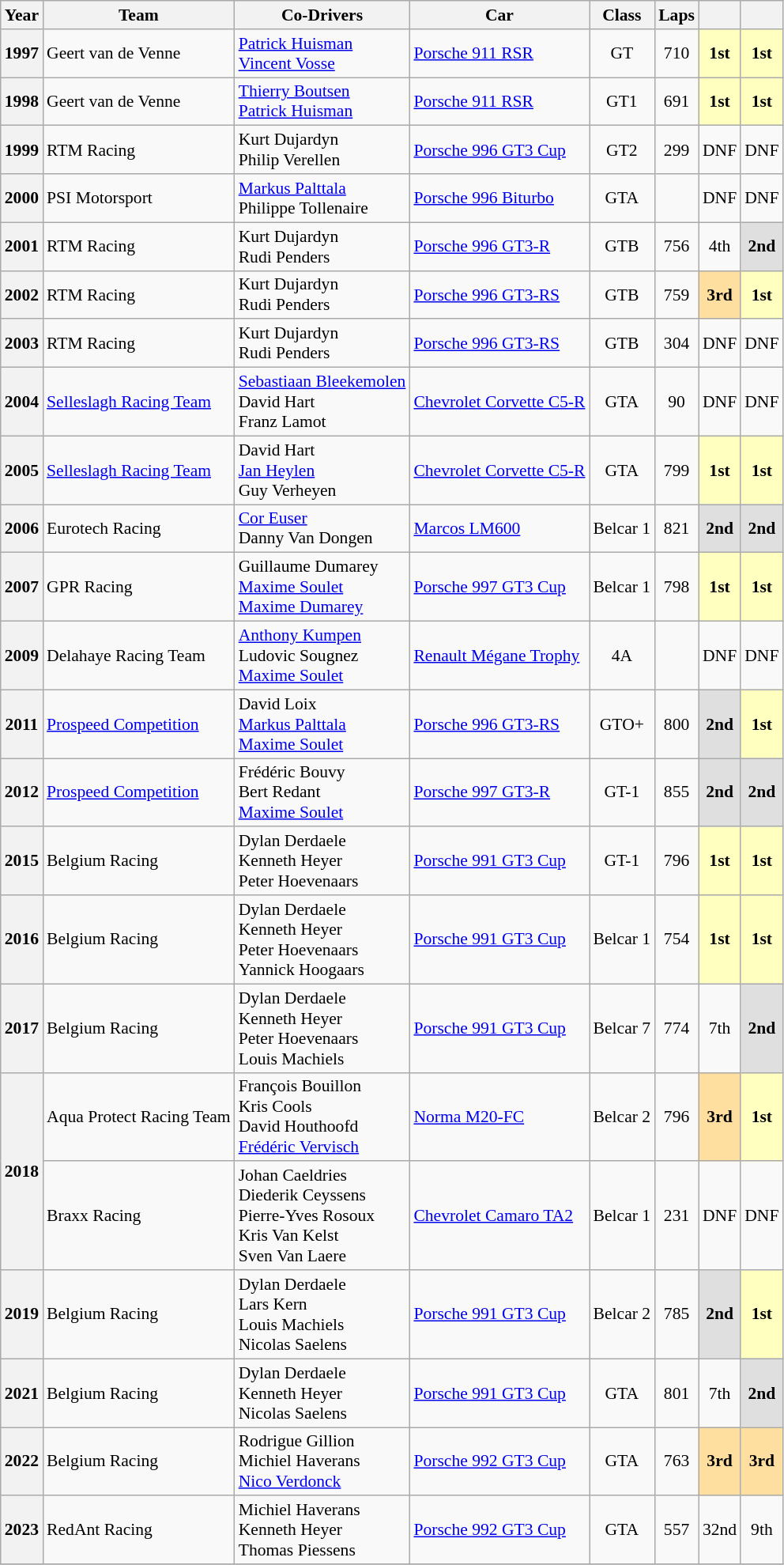<table class="wikitable" style="text-align:center; font-size:90%">
<tr>
<th>Year</th>
<th>Team</th>
<th>Co-Drivers</th>
<th>Car</th>
<th>Class</th>
<th>Laps</th>
<th></th>
<th></th>
</tr>
<tr>
<th>1997</th>
<td align="left"> Geert van de Venne</td>
<td align="left"> <a href='#'>Patrick Huisman</a><br> <a href='#'>Vincent Vosse</a></td>
<td align="left"><a href='#'>Porsche 911 RSR</a></td>
<td>GT</td>
<td>710</td>
<th style="background:#FFFFBF;">1st</th>
<th style="background:#FFFFBF;">1st</th>
</tr>
<tr>
<th>1998</th>
<td align="left"> Geert van de Venne</td>
<td align="left"> <a href='#'>Thierry Boutsen</a><br> <a href='#'>Patrick Huisman</a></td>
<td align="left"><a href='#'>Porsche 911 RSR</a></td>
<td>GT1</td>
<td>691</td>
<th style="background:#FFFFBF;">1st</th>
<th style="background:#FFFFBF;">1st</th>
</tr>
<tr>
<th>1999</th>
<td align="left"> RTM Racing</td>
<td align="left"> Kurt Dujardyn<br> Philip Verellen</td>
<td align="left"><a href='#'>Porsche 996 GT3 Cup</a></td>
<td>GT2</td>
<td>299</td>
<td>DNF</td>
<td>DNF</td>
</tr>
<tr>
<th>2000</th>
<td align="left"> PSI Motorsport</td>
<td align="left"> <a href='#'>Markus Palttala</a><br> Philippe Tollenaire</td>
<td align="left"><a href='#'>Porsche 996 Biturbo</a></td>
<td>GTA</td>
<td></td>
<td>DNF</td>
<td>DNF</td>
</tr>
<tr>
<th>2001</th>
<td align="left"> RTM Racing</td>
<td align="left"> Kurt Dujardyn<br> Rudi Penders</td>
<td align="left"><a href='#'>Porsche 996 GT3-R</a></td>
<td>GTB</td>
<td>756</td>
<td>4th</td>
<th style="background:#DFDFDF;">2nd</th>
</tr>
<tr>
<th>2002</th>
<td align="left"> RTM Racing</td>
<td align="left"> Kurt Dujardyn<br> Rudi Penders</td>
<td align="left"><a href='#'>Porsche 996 GT3-RS</a></td>
<td>GTB</td>
<td>759</td>
<th style="background:#FFDF9F;">3rd</th>
<th style="background:#FFFFBF;">1st</th>
</tr>
<tr>
<th>2003</th>
<td align="left"> RTM Racing</td>
<td align="left"> Kurt Dujardyn<br> Rudi Penders</td>
<td align="left"><a href='#'>Porsche 996 GT3-RS</a></td>
<td>GTB</td>
<td>304</td>
<td>DNF</td>
<td>DNF</td>
</tr>
<tr>
<th>2004</th>
<td align="left"> <a href='#'>Selleslagh Racing Team</a></td>
<td align="left"> <a href='#'>Sebastiaan Bleekemolen</a><br> David Hart<br> Franz Lamot</td>
<td align="left"><a href='#'>Chevrolet Corvette C5-R</a></td>
<td>GTA</td>
<td>90</td>
<td>DNF</td>
<td>DNF</td>
</tr>
<tr>
<th>2005</th>
<td align="left"> <a href='#'>Selleslagh Racing Team</a></td>
<td align="left"> David Hart<br> <a href='#'>Jan Heylen</a><br> Guy Verheyen</td>
<td align="left"><a href='#'>Chevrolet Corvette C5-R</a></td>
<td>GTA</td>
<td>799</td>
<th style="background:#FFFFBF;">1st</th>
<th style="background:#FFFFBF;">1st</th>
</tr>
<tr>
<th>2006</th>
<td align="left"> Eurotech Racing</td>
<td align="left"> <a href='#'>Cor Euser</a><br> Danny Van Dongen</td>
<td align="left"><a href='#'>Marcos LM600</a></td>
<td>Belcar 1</td>
<td>821</td>
<th style="background:#DFDFDF;">2nd</th>
<th style="background:#DFDFDF;">2nd</th>
</tr>
<tr>
<th>2007</th>
<td align="left"> GPR Racing</td>
<td align="left"> Guillaume Dumarey<br> <a href='#'>Maxime Soulet</a><br> <a href='#'>Maxime Dumarey</a></td>
<td align="left"><a href='#'>Porsche 997 GT3 Cup</a></td>
<td>Belcar 1</td>
<td>798</td>
<th style="background:#FFFFBF;">1st</th>
<th style="background:#FFFFBF;">1st</th>
</tr>
<tr>
<th>2009</th>
<td align="left"> Delahaye Racing Team</td>
<td align="left"> <a href='#'>Anthony Kumpen</a><br> Ludovic Sougnez<br> <a href='#'>Maxime Soulet</a></td>
<td align="left"><a href='#'>Renault Mégane Trophy</a></td>
<td>4A</td>
<td></td>
<td>DNF</td>
<td>DNF</td>
</tr>
<tr>
<th>2011</th>
<td align="left"> <a href='#'>Prospeed Competition</a></td>
<td align="left"> David Loix<br> <a href='#'>Markus Palttala</a><br> <a href='#'>Maxime Soulet</a></td>
<td align="left"><a href='#'>Porsche 996 GT3-RS</a></td>
<td>GTO+</td>
<td>800</td>
<th style="background:#DFDFDF;">2nd</th>
<th style="background:#FFFFBF;">1st</th>
</tr>
<tr>
<th>2012</th>
<td align="left"> <a href='#'>Prospeed Competition</a></td>
<td align="left"> Frédéric Bouvy<br> Bert Redant<br> <a href='#'>Maxime Soulet</a></td>
<td align="left"><a href='#'>Porsche 997 GT3-R</a></td>
<td>GT-1</td>
<td>855</td>
<th style="background:#DFDFDF;">2nd</th>
<th style="background:#DFDFDF;">2nd</th>
</tr>
<tr>
<th>2015</th>
<td align="left"> Belgium Racing</td>
<td align="left"> Dylan Derdaele<br> Kenneth Heyer<br> Peter Hoevenaars</td>
<td align="left"><a href='#'>Porsche 991 GT3 Cup</a></td>
<td>GT-1</td>
<td>796</td>
<th style="background:#FFFFBF;">1st</th>
<th style="background:#FFFFBF;">1st</th>
</tr>
<tr>
<th>2016</th>
<td align="left"> Belgium Racing</td>
<td align="left"> Dylan Derdaele<br> Kenneth Heyer<br> Peter Hoevenaars<br> Yannick Hoogaars</td>
<td align="left"><a href='#'>Porsche 991 GT3 Cup</a></td>
<td>Belcar 1</td>
<td>754</td>
<th style="background:#FFFFBF;">1st</th>
<th style="background:#FFFFBF;">1st</th>
</tr>
<tr>
<th>2017</th>
<td align="left"> Belgium Racing</td>
<td align="left"> Dylan Derdaele<br> Kenneth Heyer<br> Peter Hoevenaars<br> Louis Machiels</td>
<td align="left"><a href='#'>Porsche 991 GT3 Cup</a></td>
<td>Belcar 7</td>
<td>774</td>
<td>7th</td>
<th style="background:#DFDFDF;">2nd</th>
</tr>
<tr>
<th rowspan=2>2018</th>
<td align="left"> Aqua Protect Racing Team</td>
<td align="left"> François Bouillon<br> Kris Cools<br> David Houthoofd<br> <a href='#'>Frédéric Vervisch</a></td>
<td align="left"><a href='#'>Norma M20-FC</a></td>
<td>Belcar 2</td>
<td>796</td>
<td style="background:#FFDF9F;"><strong>3rd</strong></td>
<th style="background:#FFFFBF;">1st</th>
</tr>
<tr>
<td align="left"> Braxx Racing</td>
<td align="left"> Johan Caeldries<br> Diederik Ceyssens<br> Pierre-Yves Rosoux<br> Kris Van Kelst<br> Sven Van Laere</td>
<td align="left"><a href='#'>Chevrolet Camaro TA2</a></td>
<td>Belcar 1</td>
<td>231</td>
<td>DNF</td>
<td>DNF</td>
</tr>
<tr>
<th>2019</th>
<td align="left"> Belgium Racing</td>
<td align="left"> Dylan Derdaele<br> Lars Kern<br> Louis Machiels<br> Nicolas Saelens</td>
<td align="left"><a href='#'>Porsche 991 GT3 Cup</a></td>
<td>Belcar 2</td>
<td>785</td>
<th style="background:#DFDFDF;">2nd</th>
<th style="background:#FFFFBF;">1st</th>
</tr>
<tr>
<th>2021</th>
<td align="left"> Belgium Racing</td>
<td align="left"> Dylan Derdaele<br> Kenneth Heyer<br> Nicolas Saelens</td>
<td align="left"><a href='#'>Porsche 991 GT3 Cup</a></td>
<td>GTA</td>
<td>801</td>
<td>7th</td>
<th style="background:#DFDFDF;">2nd</th>
</tr>
<tr>
<th>2022</th>
<td align="left"> Belgium Racing</td>
<td align="left"> Rodrigue Gillion<br> Michiel Haverans<br> <a href='#'>Nico Verdonck</a></td>
<td align="left"><a href='#'>Porsche 992 GT3 Cup</a></td>
<td>GTA</td>
<td>763</td>
<th style="background:#FFDF9F;">3rd</th>
<th style="background:#FFDF9F;">3rd</th>
</tr>
<tr>
<th>2023</th>
<td align="left"> RedAnt Racing</td>
<td align="left"> Michiel Haverans<br> Kenneth Heyer<br> Thomas Piessens</td>
<td align="left"><a href='#'>Porsche 992 GT3 Cup</a></td>
<td>GTA</td>
<td>557</td>
<td>32nd</td>
<td>9th</td>
</tr>
<tr>
</tr>
</table>
